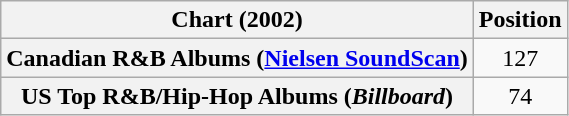<table class="wikitable plainrowheaders" style="text-align:center">
<tr>
<th scope="col">Chart (2002)</th>
<th scope="col">Position</th>
</tr>
<tr>
<th scope="row">Canadian R&B Albums (<a href='#'>Nielsen SoundScan</a>)</th>
<td>127</td>
</tr>
<tr>
<th scope="row">US Top R&B/Hip-Hop Albums (<em>Billboard</em>)</th>
<td>74</td>
</tr>
</table>
